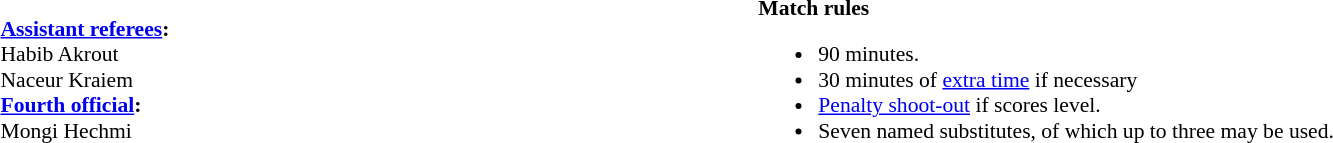<table width=100% style="font-size:90%">
<tr>
<td><br><strong><a href='#'>Assistant referees</a>:</strong>
<br>Habib Akrout
<br>Naceur Kraiem
<br><strong><a href='#'>Fourth official</a>:</strong>
<br>Mongi Hechmi</td>
<td style="width:60%; vertical-align:top;"><br><strong>Match rules</strong><ul><li>90 minutes.</li><li>30 minutes of <a href='#'>extra time</a> if necessary</li><li><a href='#'>Penalty shoot-out</a> if scores level.</li><li>Seven named substitutes, of which up to three may be used.</li></ul></td>
</tr>
</table>
